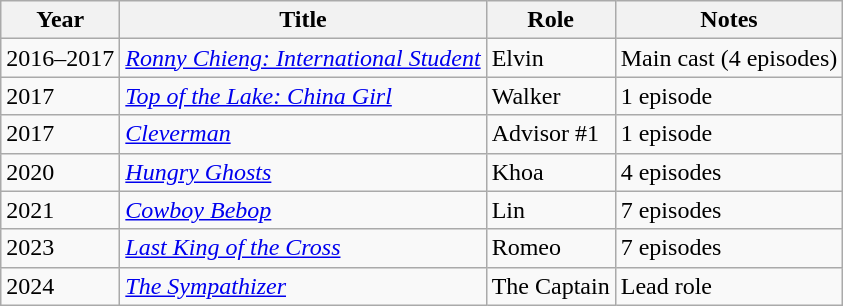<table class="wikitable sortable">
<tr>
<th>Year</th>
<th>Title</th>
<th>Role</th>
<th class="unsortable">Notes</th>
</tr>
<tr>
<td>2016–2017</td>
<td><em><a href='#'>Ronny Chieng: International Student</a></em></td>
<td>Elvin</td>
<td>Main cast (4 episodes)</td>
</tr>
<tr>
<td>2017</td>
<td><em><a href='#'>Top of the Lake: China Girl</a></em></td>
<td>Walker</td>
<td>1 episode</td>
</tr>
<tr>
<td>2017</td>
<td><em><a href='#'>Cleverman</a></em></td>
<td>Advisor #1</td>
<td>1 episode</td>
</tr>
<tr>
<td>2020</td>
<td><em><a href='#'>Hungry Ghosts</a></em></td>
<td>Khoa</td>
<td>4 episodes</td>
</tr>
<tr>
<td>2021</td>
<td><em><a href='#'>Cowboy Bebop</a></em></td>
<td>Lin</td>
<td>7 episodes</td>
</tr>
<tr>
<td>2023</td>
<td><em><a href='#'>Last King of the Cross</a></em></td>
<td>Romeo</td>
<td>7 episodes</td>
</tr>
<tr>
<td>2024</td>
<td><em><a href='#'>The Sympathizer</a></em></td>
<td>The Captain</td>
<td>Lead role</td>
</tr>
</table>
